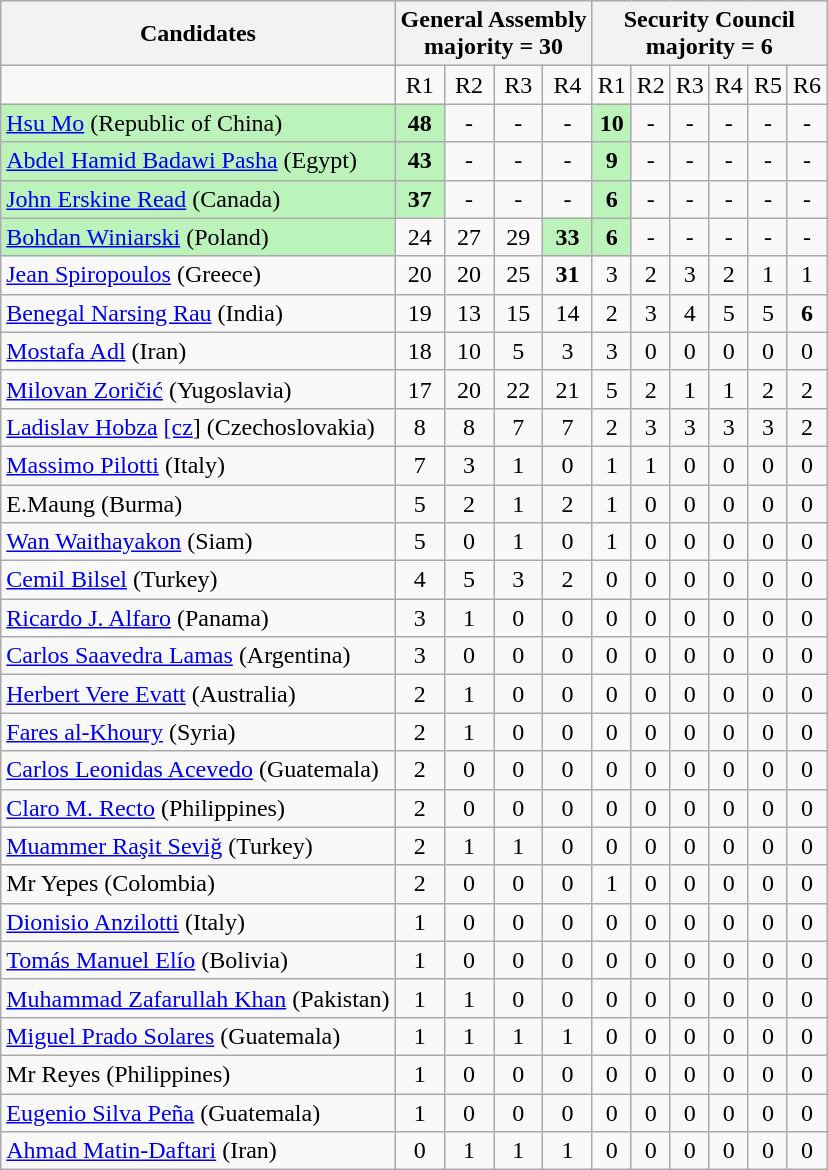<table class="wikitable sortable" style="text-align:center">
<tr>
<th><strong>Candidates </strong></th>
<th colspan=4><strong>General Assembly</strong>  <br> majority = 30</th>
<th colspan=6><strong>Security Council</strong>  <br> majority = 6</th>
</tr>
<tr>
<td></td>
<td>R1</td>
<td>R2</td>
<td>R3</td>
<td>R4</td>
<td>R1</td>
<td>R2</td>
<td>R3</td>
<td>R4</td>
<td>R5</td>
<td>R6</td>
</tr>
<tr>
<td style="text-align:left; background-color:#BBF3BB"> <a href='#'>Hsu Mo</a> (Republic of China)</td>
<td style="background-color:#BBF3BB"><strong>48</strong></td>
<td>-</td>
<td>-</td>
<td>-</td>
<td style="background-color:#BBF3BB"><strong>10</strong></td>
<td>-</td>
<td>-</td>
<td>-</td>
<td>-</td>
<td>-</td>
</tr>
<tr>
<td style="text-align:left; background-color:#BBF3BB"> <a href='#'>Abdel Hamid Badawi Pasha</a> (Egypt)</td>
<td style="background-color:#BBF3BB"><strong>43</strong></td>
<td>-</td>
<td>-</td>
<td>-</td>
<td style="background-color:#BBF3BB"><strong>9</strong></td>
<td>-</td>
<td>-</td>
<td>-</td>
<td>-</td>
<td>-</td>
</tr>
<tr>
<td style="text-align:left; background-color:#BBF3BB"> <a href='#'>John Erskine Read</a> (Canada)</td>
<td style="background-color:#BBF3BB"><strong>37</strong></td>
<td>-</td>
<td>-</td>
<td>-</td>
<td style="background-color:#BBF3BB"><strong>6</strong></td>
<td>-</td>
<td>-</td>
<td>-</td>
<td>-</td>
<td>-</td>
</tr>
<tr>
<td style="text-align:left; background-color:#BBF3BB"> <a href='#'>Bohdan Winiarski</a> (Poland)</td>
<td>24</td>
<td>27</td>
<td>29</td>
<td style="background-color:#BBF3BB"><strong>33</strong></td>
<td style="background-color:#BBF3BB"><strong>6</strong></td>
<td>-</td>
<td>-</td>
<td>-</td>
<td>-</td>
<td>-</td>
</tr>
<tr>
<td style="text-align:left"> <a href='#'>Jean Spiropoulos</a> (Greece)</td>
<td>20</td>
<td>20</td>
<td>25</td>
<td><strong>31</strong></td>
<td>3</td>
<td>2</td>
<td>3</td>
<td>2</td>
<td>1</td>
<td>1</td>
</tr>
<tr>
<td style="text-align:left"> <a href='#'>Benegal Narsing Rau</a> (India)</td>
<td>19</td>
<td>13</td>
<td>15</td>
<td>14</td>
<td>2</td>
<td>3</td>
<td>4</td>
<td>5</td>
<td>5</td>
<td><strong>6</strong></td>
</tr>
<tr>
<td style="text-align:left"> <a href='#'>Mostafa Adl</a> (Iran)</td>
<td>18</td>
<td>10</td>
<td>5</td>
<td>3</td>
<td>3</td>
<td>0</td>
<td>0</td>
<td>0</td>
<td>0</td>
<td>0</td>
</tr>
<tr>
<td style="text-align:left"> <a href='#'>Milovan Zoričić</a> (Yugoslavia)</td>
<td>17</td>
<td>20</td>
<td>22</td>
<td>21</td>
<td>5</td>
<td>2</td>
<td>1</td>
<td>1</td>
<td>2</td>
<td>2</td>
</tr>
<tr>
<td style="text-align:left"> <a href='#'>Ladislav Hobza</a> <a href='#'>[cz</a>] (Czechoslovakia)</td>
<td>8</td>
<td>8</td>
<td>7</td>
<td>7</td>
<td>2</td>
<td>3</td>
<td>3</td>
<td>3</td>
<td>3</td>
<td>2</td>
</tr>
<tr>
<td style="text-align:left"> <a href='#'>Massimo Pilotti</a> (Italy)</td>
<td>7</td>
<td>3</td>
<td>1</td>
<td>0</td>
<td>1</td>
<td>1</td>
<td>0</td>
<td>0</td>
<td>0</td>
<td>0</td>
</tr>
<tr>
<td style="text-align:left"> E.Maung (Burma)</td>
<td>5</td>
<td>2</td>
<td>1</td>
<td>2</td>
<td>1</td>
<td>0</td>
<td>0</td>
<td>0</td>
<td>0</td>
<td>0</td>
</tr>
<tr>
<td style="text-align:left"> <a href='#'>Wan Waithayakon</a> (Siam)</td>
<td>5</td>
<td>0</td>
<td>1</td>
<td>0</td>
<td>1</td>
<td>0</td>
<td>0</td>
<td>0</td>
<td>0</td>
<td>0</td>
</tr>
<tr>
<td style="text-align:left"> <a href='#'>Cemil Bilsel</a> (Turkey)</td>
<td>4</td>
<td>5</td>
<td>3</td>
<td>2</td>
<td>0</td>
<td>0</td>
<td>0</td>
<td>0</td>
<td>0</td>
<td>0</td>
</tr>
<tr>
<td style="text-align:left"> <a href='#'>Ricardo J. Alfaro</a> (Panama)</td>
<td>3</td>
<td>1</td>
<td>0</td>
<td>0</td>
<td>0</td>
<td>0</td>
<td>0</td>
<td>0</td>
<td>0</td>
<td>0</td>
</tr>
<tr>
<td style="text-align:left"> <a href='#'>Carlos Saavedra Lamas</a> (Argentina)</td>
<td>3</td>
<td>0</td>
<td>0</td>
<td>0</td>
<td>0</td>
<td>0</td>
<td>0</td>
<td>0</td>
<td>0</td>
<td>0</td>
</tr>
<tr>
<td style="text-align:left"> <a href='#'>Herbert Vere Evatt</a> (Australia)</td>
<td>2</td>
<td>1</td>
<td>0</td>
<td>0</td>
<td>0</td>
<td>0</td>
<td>0</td>
<td>0</td>
<td>0</td>
<td>0</td>
</tr>
<tr>
<td style="text-align:left"> <a href='#'>Fares al-Khoury</a> (Syria)</td>
<td>2</td>
<td>1</td>
<td>0</td>
<td>0</td>
<td>0</td>
<td>0</td>
<td>0</td>
<td>0</td>
<td>0</td>
<td>0</td>
</tr>
<tr>
<td style="text-align:left"> <a href='#'>Carlos Leonidas Acevedo</a> (Guatemala)</td>
<td>2</td>
<td>0</td>
<td>0</td>
<td>0</td>
<td>0</td>
<td>0</td>
<td>0</td>
<td>0</td>
<td>0</td>
<td>0</td>
</tr>
<tr>
<td style="text-align:left"> <a href='#'>Claro M. Recto</a> (Philippines)</td>
<td>2</td>
<td>0</td>
<td>0</td>
<td>0</td>
<td>0</td>
<td>0</td>
<td>0</td>
<td>0</td>
<td>0</td>
<td>0</td>
</tr>
<tr>
<td style="text-align:left"> <a href='#'>Muammer Raşit Seviğ</a> (Turkey)</td>
<td>2</td>
<td>1</td>
<td>1</td>
<td>0</td>
<td>0</td>
<td>0</td>
<td>0</td>
<td>0</td>
<td>0</td>
<td>0</td>
</tr>
<tr>
<td style="text-align:left"> Mr Yepes (Colombia)</td>
<td>2</td>
<td>0</td>
<td>0</td>
<td>0</td>
<td>1</td>
<td>0</td>
<td>0</td>
<td>0</td>
<td>0</td>
<td>0</td>
</tr>
<tr>
<td style="text-align:left"> <a href='#'>Dionisio Anzilotti</a> (Italy)</td>
<td>1</td>
<td>0</td>
<td>0</td>
<td>0</td>
<td>0</td>
<td>0</td>
<td>0</td>
<td>0</td>
<td>0</td>
<td>0</td>
</tr>
<tr>
<td style="text-align:left"> <a href='#'>Tomás Manuel Elío</a> (Bolivia)</td>
<td>1</td>
<td>0</td>
<td>0</td>
<td>0</td>
<td>0</td>
<td>0</td>
<td>0</td>
<td>0</td>
<td>0</td>
<td>0</td>
</tr>
<tr>
<td style="text-align:left"> <a href='#'>Muhammad Zafarullah Khan</a> (Pakistan)</td>
<td>1</td>
<td>1</td>
<td>0</td>
<td>0</td>
<td>0</td>
<td>0</td>
<td>0</td>
<td>0</td>
<td>0</td>
<td>0</td>
</tr>
<tr>
<td style="text-align:left"> <a href='#'>Miguel Prado Solares</a> (Guatemala)</td>
<td>1</td>
<td>1</td>
<td>1</td>
<td>1</td>
<td>0</td>
<td>0</td>
<td>0</td>
<td>0</td>
<td>0</td>
<td>0</td>
</tr>
<tr>
<td style="text-align:left"> Mr Reyes (Philippines)</td>
<td>1</td>
<td>0</td>
<td>0</td>
<td>0</td>
<td>0</td>
<td>0</td>
<td>0</td>
<td>0</td>
<td>0</td>
<td>0</td>
</tr>
<tr>
<td style="text-align:left"> <a href='#'>Eugenio Silva Peña</a> (Guatemala)</td>
<td>1</td>
<td>0</td>
<td>0</td>
<td>0</td>
<td>0</td>
<td>0</td>
<td>0</td>
<td>0</td>
<td>0</td>
<td>0</td>
</tr>
<tr>
<td style="text-align:left"> <a href='#'>Ahmad Matin-Daftari</a> (Iran)</td>
<td>0</td>
<td>1</td>
<td>1</td>
<td>1</td>
<td>0</td>
<td>0</td>
<td>0</td>
<td>0</td>
<td>0</td>
<td>0</td>
</tr>
</table>
